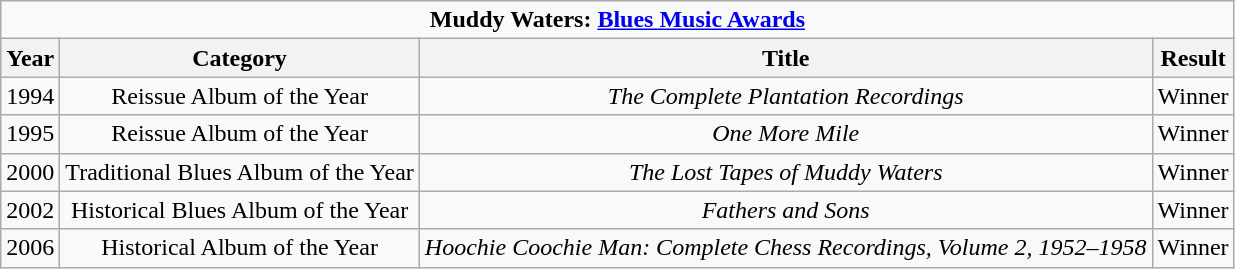<table class="wikitable">
<tr>
<td colspan="5" style="text-align:center;"><strong>Muddy Waters: <a href='#'>Blues Music Awards</a></strong></td>
</tr>
<tr>
<th>Year</th>
<th>Category</th>
<th>Title</th>
<th>Result</th>
</tr>
<tr style="text-align:center;">
<td>1994</td>
<td>Reissue Album of the Year</td>
<td><em>The Complete Plantation Recordings</em></td>
<td>Winner</td>
</tr>
<tr style="text-align:center;">
<td>1995</td>
<td>Reissue Album of the Year</td>
<td><em>One More Mile </em></td>
<td>Winner</td>
</tr>
<tr style="text-align:center;">
<td>2000</td>
<td>Traditional Blues Album of the Year</td>
<td><em>The Lost Tapes of Muddy Waters</em></td>
<td>Winner</td>
</tr>
<tr style="text-align:center;">
<td>2002</td>
<td>Historical Blues Album of the Year</td>
<td><em>Fathers and Sons</em></td>
<td>Winner</td>
</tr>
<tr style="text-align:center;">
<td>2006</td>
<td>Historical Album of the Year</td>
<td><em>Hoochie Coochie Man: Complete Chess Recordings, Volume 2, 1952–1958</em></td>
<td>Winner</td>
</tr>
</table>
